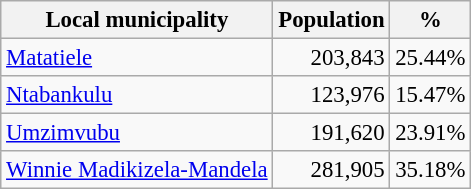<table class="wikitable" style="font-size: 95%; text-align: right">
<tr>
<th>Local municipality</th>
<th>Population</th>
<th>%</th>
</tr>
<tr>
<td align=left><a href='#'>Matatiele</a></td>
<td>203,843</td>
<td>25.44%</td>
</tr>
<tr>
<td align=left><a href='#'>Ntabankulu</a></td>
<td>123,976</td>
<td>15.47%</td>
</tr>
<tr>
<td align=left><a href='#'>Umzimvubu</a></td>
<td>191,620</td>
<td>23.91%</td>
</tr>
<tr>
<td align=left><a href='#'>Winnie Madikizela-Mandela</a></td>
<td>281,905</td>
<td>35.18%</td>
</tr>
</table>
